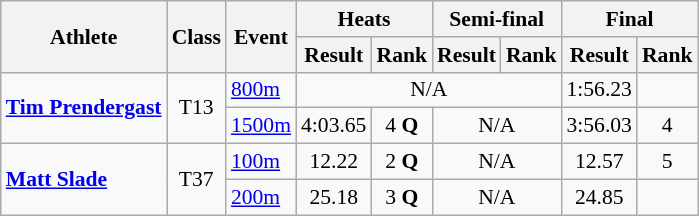<table class=wikitable style="font-size:90%">
<tr>
<th rowspan="2">Athlete</th>
<th rowspan="2">Class</th>
<th rowspan="2">Event</th>
<th colspan="2">Heats</th>
<th colspan="2">Semi-final</th>
<th colspan="2">Final</th>
</tr>
<tr>
<th>Result</th>
<th>Rank</th>
<th>Result</th>
<th>Rank</th>
<th>Result</th>
<th>Rank</th>
</tr>
<tr>
<td rowspan="2"><strong><a href='#'>Tim Prendergast</a></strong></td>
<td rowspan="2" style="text-align:center;">T13</td>
<td><a href='#'>800m</a></td>
<td style="text-align:center;" colspan="4">N/A</td>
<td style="text-align:center;">1:56.23</td>
<td style="text-align:center;"></td>
</tr>
<tr>
<td><a href='#'>1500m</a></td>
<td style="text-align:center;">4:03.65</td>
<td style="text-align:center;">4 <strong>Q</strong></td>
<td style="text-align:center;" colspan="2">N/A</td>
<td style="text-align:center;">3:56.03</td>
<td style="text-align:center;">4</td>
</tr>
<tr>
<td rowspan="2"><strong><a href='#'>Matt Slade</a></strong></td>
<td rowspan="2" style="text-align:center;">T37</td>
<td><a href='#'>100m</a></td>
<td style="text-align:center;">12.22</td>
<td style="text-align:center;">2 <strong>Q</strong></td>
<td style="text-align:center;" colspan="2">N/A</td>
<td style="text-align:center;">12.57</td>
<td style="text-align:center;">5</td>
</tr>
<tr>
<td><a href='#'>200m</a></td>
<td style="text-align:center;">25.18</td>
<td style="text-align:center;">3 <strong>Q</strong></td>
<td style="text-align:center;" colspan="2">N/A</td>
<td style="text-align:center;">24.85</td>
<td style="text-align:center;"></td>
</tr>
</table>
